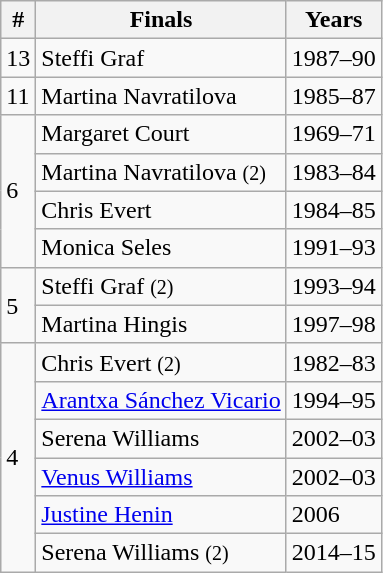<table class=wikitable style="display:inline-table;">
<tr>
<th>#</th>
<th>Finals</th>
<th>Years</th>
</tr>
<tr>
<td>13</td>
<td> Steffi Graf</td>
<td>1987–90</td>
</tr>
<tr>
<td>11</td>
<td> Martina Navratilova</td>
<td>1985–87</td>
</tr>
<tr>
<td rowspan=4>6</td>
<td> Margaret Court</td>
<td>1969–71</td>
</tr>
<tr>
<td> Martina Navratilova <small>(2)</small></td>
<td>1983–84</td>
</tr>
<tr>
<td> Chris Evert</td>
<td>1984–85</td>
</tr>
<tr>
<td> Monica Seles</td>
<td>1991–93</td>
</tr>
<tr>
<td rowspan=2>5</td>
<td> Steffi Graf <small>(2)</small></td>
<td>1993–94</td>
</tr>
<tr>
<td> Martina Hingis</td>
<td>1997–98</td>
</tr>
<tr>
<td rowspan=6>4</td>
<td> Chris Evert <small>(2)</small></td>
<td>1982–83</td>
</tr>
<tr>
<td> <a href='#'>Arantxa Sánchez Vicario</a></td>
<td>1994–95</td>
</tr>
<tr>
<td> Serena Williams</td>
<td>2002–03</td>
</tr>
<tr .>
<td> <a href='#'>Venus Williams</a></td>
<td>2002–03</td>
</tr>
<tr>
<td> <a href='#'>Justine Henin</a></td>
<td>2006</td>
</tr>
<tr>
<td> Serena Williams <small>(2)</small></td>
<td>2014–15</td>
</tr>
</table>
